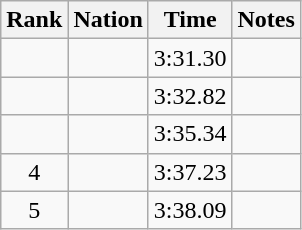<table class="wikitable sortable" style="text-align:center">
<tr>
<th>Rank</th>
<th>Nation</th>
<th>Time</th>
<th>Notes</th>
</tr>
<tr>
<td></td>
<td align=left></td>
<td>3:31.30</td>
<td></td>
</tr>
<tr>
<td></td>
<td align=left></td>
<td>3:32.82</td>
<td></td>
</tr>
<tr>
<td></td>
<td align=left></td>
<td>3:35.34</td>
<td></td>
</tr>
<tr>
<td>4</td>
<td align=left></td>
<td>3:37.23</td>
<td></td>
</tr>
<tr>
<td>5</td>
<td align=left></td>
<td>3:38.09</td>
<td></td>
</tr>
</table>
